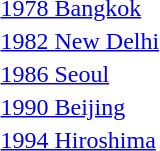<table>
<tr>
<td><a href='#'>1978 Bangkok</a></td>
<td></td>
<td></td>
<td></td>
</tr>
<tr>
<td><a href='#'>1982 New Delhi</a></td>
<td></td>
<td></td>
<td></td>
</tr>
<tr>
<td><a href='#'>1986 Seoul</a></td>
<td></td>
<td></td>
<td></td>
</tr>
<tr>
<td><a href='#'>1990 Beijing</a></td>
<td></td>
<td></td>
<td></td>
</tr>
<tr>
<td><a href='#'>1994 Hiroshima</a></td>
<td></td>
<td></td>
<td></td>
</tr>
</table>
